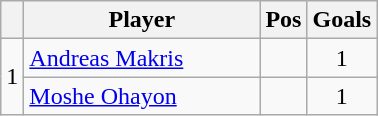<table class="wikitable">
<tr>
<th></th>
<th style="width:150px;">Player</th>
<th>Pos</th>
<th>Goals</th>
</tr>
<tr>
<td style="text-align:center;" rowspan="2">1</td>
<td> <a href='#'>Andreas Makris</a></td>
<td align=center></td>
<td align=center>1</td>
</tr>
<tr>
<td> <a href='#'>Moshe Ohayon</a></td>
<td align=center></td>
<td align=center>1</td>
</tr>
</table>
